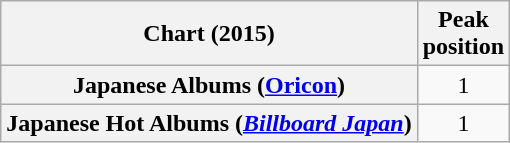<table class="wikitable plainrowheaders" style="text-align:center">
<tr>
<th>Chart (2015)</th>
<th>Peak<br>position</th>
</tr>
<tr>
<th scope="row">Japanese Albums (<a href='#'>Oricon</a>)</th>
<td>1</td>
</tr>
<tr>
<th scope="row">Japanese Hot Albums (<em><a href='#'>Billboard Japan</a></em>)</th>
<td>1</td>
</tr>
</table>
